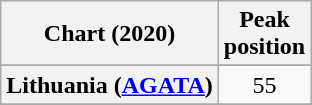<table class="wikitable sortable plainrowheaders" style="text-align:center">
<tr>
<th>Chart (2020)</th>
<th>Peak<br>position</th>
</tr>
<tr>
</tr>
<tr>
</tr>
<tr>
</tr>
<tr>
</tr>
<tr>
<th scope="row">Lithuania (<a href='#'>AGATA</a>)</th>
<td>55</td>
</tr>
<tr>
</tr>
<tr>
</tr>
<tr>
</tr>
<tr>
</tr>
<tr>
</tr>
</table>
